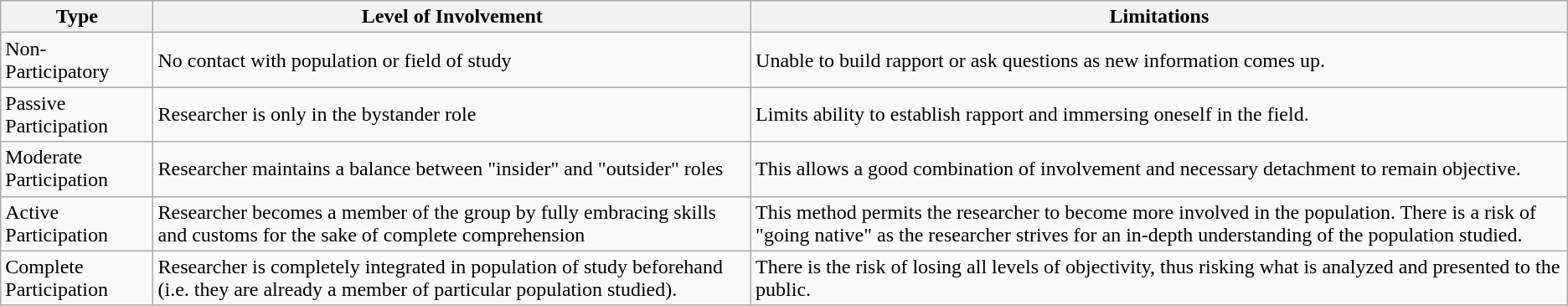<table class="wikitable">
<tr>
<th>Type</th>
<th>Level of Involvement</th>
<th>Limitations</th>
</tr>
<tr>
<td>Non-Participatory</td>
<td>No contact with population or field of study</td>
<td>Unable to build rapport or ask questions as new information comes up.</td>
</tr>
<tr>
<td>Passive Participation</td>
<td>Researcher is only in the bystander role</td>
<td>Limits ability to establish rapport and immersing oneself in the field.</td>
</tr>
<tr>
<td>Moderate Participation</td>
<td>Researcher maintains a balance between "insider" and "outsider" roles</td>
<td>This allows a good combination of involvement and necessary detachment to remain objective.</td>
</tr>
<tr>
<td>Active Participation</td>
<td>Researcher becomes a member of the group by fully embracing skills and customs for the sake of complete comprehension</td>
<td>This method permits the researcher to become more involved in the population. There is a risk of "going native" as the researcher strives for an in-depth understanding of the population studied.</td>
</tr>
<tr>
<td>Complete Participation</td>
<td>Researcher is completely integrated in population of study beforehand (i.e. they are already a member of particular population studied).</td>
<td>There is the risk of losing all levels of objectivity, thus risking what is analyzed and presented to the public.</td>
</tr>
</table>
